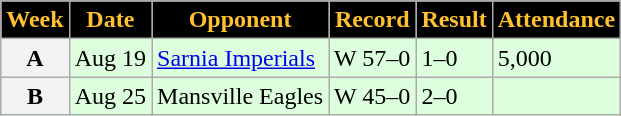<table class="wikitable sortable">
<tr>
<th style="background:black;color:#FFC12D;">Week</th>
<th style="background:black;color:#FFC12D;">Date</th>
<th style="background:black;color:#FFC12D;">Opponent</th>
<th style="background:black;color:#FFC12D;">Record</th>
<th style="background:black;color:#FFC12D;">Result</th>
<th style="background:black;color:#FFC12D;">Attendance</th>
</tr>
<tr style="background:#ddffdd">
<th>A</th>
<td>Aug 19</td>
<td><a href='#'>Sarnia Imperials</a></td>
<td>W 57–0</td>
<td>1–0</td>
<td>5,000</td>
</tr>
<tr style="background:#ddffdd">
<th>B</th>
<td>Aug 25</td>
<td>Mansville Eagles</td>
<td>W 45–0</td>
<td>2–0</td>
<td></td>
</tr>
</table>
